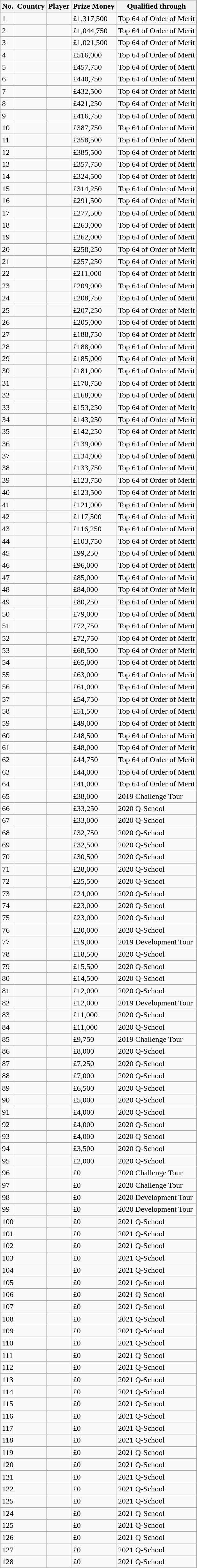<table class="wikitable sortable">
<tr>
<th>No.</th>
<th>Country</th>
<th>Player</th>
<th>Prize Money</th>
<th>Qualified through</th>
</tr>
<tr>
<td>1</td>
<td align=left></td>
<td></td>
<td>£1,317,500</td>
<td>Top 64 of Order of Merit</td>
</tr>
<tr>
<td>2</td>
<td align=left></td>
<td></td>
<td>£1,044,750</td>
<td>Top 64 of Order of Merit</td>
</tr>
<tr>
<td>3</td>
<td align=left></td>
<td></td>
<td>£1,021,500</td>
<td>Top 64 of Order of Merit</td>
</tr>
<tr>
<td>4</td>
<td align=left></td>
<td></td>
<td>£516,000</td>
<td>Top 64 of Order of Merit</td>
</tr>
<tr>
<td>5</td>
<td align=left></td>
<td></td>
<td>£457,750</td>
<td>Top 64 of Order of Merit</td>
</tr>
<tr>
<td>6</td>
<td align=left></td>
<td></td>
<td>£440,750</td>
<td>Top 64 of Order of Merit</td>
</tr>
<tr>
<td>7</td>
<td align=left></td>
<td></td>
<td>£432,500</td>
<td>Top 64 of Order of Merit</td>
</tr>
<tr>
<td>8</td>
<td align=left></td>
<td></td>
<td>£421,250</td>
<td>Top 64 of Order of Merit</td>
</tr>
<tr>
<td>9</td>
<td align=left></td>
<td></td>
<td>£416,750</td>
<td>Top 64 of Order of Merit</td>
</tr>
<tr>
<td>10</td>
<td align=left></td>
<td></td>
<td>£387,750</td>
<td>Top 64 of Order of Merit</td>
</tr>
<tr>
<td>11</td>
<td align=left></td>
<td></td>
<td>£358,500</td>
<td>Top 64 of Order of Merit</td>
</tr>
<tr>
<td>12</td>
<td align=left></td>
<td></td>
<td>£385,500</td>
<td>Top 64 of Order of Merit</td>
</tr>
<tr>
<td>13</td>
<td align=left></td>
<td></td>
<td>£357,750</td>
<td>Top 64 of Order of Merit</td>
</tr>
<tr>
<td>14</td>
<td align=left></td>
<td></td>
<td>£324,500</td>
<td>Top 64 of Order of Merit</td>
</tr>
<tr>
<td>15</td>
<td align=left></td>
<td></td>
<td>£314,250</td>
<td>Top 64 of Order of Merit</td>
</tr>
<tr>
<td>16</td>
<td align=left></td>
<td></td>
<td>£291,500</td>
<td>Top 64 of Order of Merit</td>
</tr>
<tr>
<td>17</td>
<td align=left></td>
<td></td>
<td>£277,500</td>
<td>Top 64 of Order of Merit</td>
</tr>
<tr>
<td>18</td>
<td align=left></td>
<td></td>
<td>£263,000</td>
<td>Top 64 of Order of Merit</td>
</tr>
<tr>
<td>19</td>
<td align=left></td>
<td></td>
<td>£262,000</td>
<td>Top 64 of Order of Merit</td>
</tr>
<tr>
<td>20</td>
<td align=left></td>
<td></td>
<td>£258,250</td>
<td>Top 64 of Order of Merit</td>
</tr>
<tr>
<td>21</td>
<td align=left></td>
<td></td>
<td>£257,250</td>
<td>Top 64 of Order of Merit</td>
</tr>
<tr>
<td>22</td>
<td align=left></td>
<td></td>
<td>£211,000</td>
<td>Top 64 of Order of Merit</td>
</tr>
<tr>
<td>23</td>
<td align=left></td>
<td></td>
<td>£209,000</td>
<td>Top 64 of Order of Merit</td>
</tr>
<tr>
<td>24</td>
<td align=left></td>
<td></td>
<td>£208,750</td>
<td>Top 64 of Order of Merit</td>
</tr>
<tr>
<td>25</td>
<td align=left></td>
<td></td>
<td>£207,250</td>
<td>Top 64 of Order of Merit</td>
</tr>
<tr>
<td>26</td>
<td align=left></td>
<td></td>
<td>£205,000</td>
<td>Top 64 of Order of Merit</td>
</tr>
<tr>
<td>27</td>
<td align=left></td>
<td></td>
<td>£188,750</td>
<td>Top 64 of Order of Merit</td>
</tr>
<tr>
<td>28</td>
<td align=left></td>
<td></td>
<td>£188,000</td>
<td>Top 64 of Order of Merit</td>
</tr>
<tr>
<td>29</td>
<td align=left></td>
<td></td>
<td>£185,000</td>
<td>Top 64 of Order of Merit</td>
</tr>
<tr>
<td>30</td>
<td align=left></td>
<td></td>
<td>£181,000</td>
<td>Top 64 of Order of Merit</td>
</tr>
<tr>
<td>31</td>
<td align=left></td>
<td></td>
<td>£170,750</td>
<td>Top 64 of Order of Merit</td>
</tr>
<tr>
<td>32</td>
<td align=left></td>
<td></td>
<td>£168,000</td>
<td>Top 64 of Order of Merit</td>
</tr>
<tr>
<td>33</td>
<td align=left></td>
<td></td>
<td>£153,250</td>
<td>Top 64 of Order of Merit</td>
</tr>
<tr>
<td>34</td>
<td align=left></td>
<td></td>
<td>£143,250</td>
<td>Top 64 of Order of Merit</td>
</tr>
<tr>
<td>35</td>
<td align=left></td>
<td></td>
<td>£142,250</td>
<td>Top 64 of Order of Merit</td>
</tr>
<tr>
<td>36</td>
<td align=left></td>
<td></td>
<td>£139,000</td>
<td>Top 64 of Order of Merit</td>
</tr>
<tr>
<td>37</td>
<td align=left></td>
<td></td>
<td>£134,000</td>
<td>Top 64 of Order of Merit</td>
</tr>
<tr>
<td>38</td>
<td align=left></td>
<td></td>
<td>£133,750</td>
<td>Top 64 of Order of Merit</td>
</tr>
<tr>
<td>39</td>
<td align=left></td>
<td></td>
<td>£123,750</td>
<td>Top 64 of Order of Merit</td>
</tr>
<tr>
<td>40</td>
<td align=left></td>
<td></td>
<td>£123,500</td>
<td>Top 64 of Order of Merit</td>
</tr>
<tr>
<td>41</td>
<td align=left></td>
<td></td>
<td>£121,000</td>
<td>Top 64 of Order of Merit</td>
</tr>
<tr>
<td>42</td>
<td align=left></td>
<td></td>
<td>£117,500</td>
<td>Top 64 of Order of Merit</td>
</tr>
<tr>
<td>43</td>
<td align=left></td>
<td></td>
<td>£116,250</td>
<td>Top 64 of Order of Merit</td>
</tr>
<tr>
<td>44</td>
<td align=left></td>
<td></td>
<td>£103,750</td>
<td>Top 64 of Order of Merit</td>
</tr>
<tr>
<td>45</td>
<td align=left></td>
<td></td>
<td>£99,250</td>
<td>Top 64 of Order of Merit</td>
</tr>
<tr>
<td>46</td>
<td align=left></td>
<td></td>
<td>£96,000</td>
<td>Top 64 of Order of Merit</td>
</tr>
<tr>
<td>47</td>
<td align=left></td>
<td></td>
<td>£85,000</td>
<td>Top 64 of Order of Merit</td>
</tr>
<tr>
<td>48</td>
<td align=left></td>
<td></td>
<td>£84,000</td>
<td>Top 64 of Order of Merit</td>
</tr>
<tr>
<td>49</td>
<td align=left></td>
<td></td>
<td>£80,250</td>
<td>Top 64 of Order of Merit</td>
</tr>
<tr>
<td>50</td>
<td align=left></td>
<td></td>
<td>£79,000</td>
<td>Top 64 of Order of Merit</td>
</tr>
<tr>
<td>51</td>
<td align=left></td>
<td></td>
<td>£72,750</td>
<td>Top 64 of Order of Merit</td>
</tr>
<tr>
<td>52</td>
<td align=left></td>
<td></td>
<td>£72,750</td>
<td>Top 64 of Order of Merit</td>
</tr>
<tr>
<td>53</td>
<td align=left></td>
<td></td>
<td>£68,500</td>
<td>Top 64 of Order of Merit</td>
</tr>
<tr>
<td>54</td>
<td align=left></td>
<td></td>
<td>£65,000</td>
<td>Top 64 of Order of Merit</td>
</tr>
<tr>
<td>55</td>
<td align=left></td>
<td></td>
<td>£63,000</td>
<td>Top 64 of Order of Merit</td>
</tr>
<tr>
<td>56</td>
<td align=left></td>
<td></td>
<td>£61,000</td>
<td>Top 64 of Order of Merit</td>
</tr>
<tr>
<td>57</td>
<td align=left></td>
<td></td>
<td>£54,750</td>
<td>Top 64 of Order of Merit</td>
</tr>
<tr>
<td>58</td>
<td align=left></td>
<td></td>
<td>£51,500</td>
<td>Top 64 of Order of Merit</td>
</tr>
<tr>
<td>59</td>
<td align=left></td>
<td></td>
<td>£49,000</td>
<td>Top 64 of Order of Merit</td>
</tr>
<tr>
<td>60</td>
<td align=left></td>
<td></td>
<td>£48,500</td>
<td>Top 64 of Order of Merit</td>
</tr>
<tr>
<td>61</td>
<td align=left></td>
<td></td>
<td>£48,000</td>
<td>Top 64 of Order of Merit</td>
</tr>
<tr>
<td>62</td>
<td align=left></td>
<td></td>
<td>£44,750</td>
<td>Top 64 of Order of Merit</td>
</tr>
<tr>
<td>63</td>
<td align=left></td>
<td></td>
<td>£44,000</td>
<td>Top 64 of Order of Merit</td>
</tr>
<tr>
<td>64</td>
<td align=left></td>
<td></td>
<td>£41,000</td>
<td>Top 64 of Order of Merit</td>
</tr>
<tr>
<td>65</td>
<td align=left></td>
<td></td>
<td>£38,000</td>
<td>2019 Challenge Tour</td>
</tr>
<tr>
<td>66</td>
<td align=left></td>
<td></td>
<td>£33,250</td>
<td>2020 Q-School</td>
</tr>
<tr>
<td>67</td>
<td align=left></td>
<td></td>
<td>£33,000</td>
<td>2020 Q-School</td>
</tr>
<tr>
<td>68</td>
<td align=left></td>
<td></td>
<td>£32,750</td>
<td>2020 Q-School</td>
</tr>
<tr>
<td>69</td>
<td align=left></td>
<td></td>
<td>£32,500</td>
<td>2020 Q-School</td>
</tr>
<tr>
<td>70</td>
<td align=left></td>
<td></td>
<td>£30,500</td>
<td>2020 Q-School</td>
</tr>
<tr>
<td>71</td>
<td align=left></td>
<td></td>
<td>£28,000</td>
<td>2020 Q-School</td>
</tr>
<tr>
<td>72</td>
<td align=left></td>
<td></td>
<td>£25,500</td>
<td>2020 Q-School</td>
</tr>
<tr>
<td>73</td>
<td align=left></td>
<td></td>
<td>£24,000</td>
<td>2020 Q-School</td>
</tr>
<tr>
<td>74</td>
<td align=left></td>
<td></td>
<td>£23,000</td>
<td>2020 Q-School</td>
</tr>
<tr>
<td>75</td>
<td align=left></td>
<td></td>
<td>£23,000</td>
<td>2020 Q-School</td>
</tr>
<tr>
<td>76</td>
<td align=left></td>
<td></td>
<td>£20,000</td>
<td>2020 Q-School</td>
</tr>
<tr>
<td>77</td>
<td align=left></td>
<td></td>
<td>£19,000</td>
<td>2019 Development Tour</td>
</tr>
<tr>
<td>78</td>
<td align=left></td>
<td></td>
<td>£18,500</td>
<td>2020 Q-School</td>
</tr>
<tr>
<td>79</td>
<td align=left></td>
<td></td>
<td>£15,500</td>
<td>2020 Q-School</td>
</tr>
<tr>
<td>80</td>
<td align=left></td>
<td></td>
<td>£14,500</td>
<td>2020 Q-School</td>
</tr>
<tr>
<td>81</td>
<td align=left></td>
<td></td>
<td>£12,000</td>
<td>2020 Q-School</td>
</tr>
<tr>
<td>82</td>
<td align=left></td>
<td></td>
<td>£12,000</td>
<td>2019 Development Tour</td>
</tr>
<tr>
<td>83</td>
<td align=left></td>
<td></td>
<td>£11,000</td>
<td>2020 Q-School</td>
</tr>
<tr>
<td>84</td>
<td align=left></td>
<td></td>
<td>£11,000</td>
<td>2020 Q-School</td>
</tr>
<tr>
<td>85</td>
<td align=left></td>
<td></td>
<td>£9,750</td>
<td>2019 Challenge Tour</td>
</tr>
<tr>
<td>86</td>
<td align=left></td>
<td></td>
<td>£8,000</td>
<td>2020 Q-School</td>
</tr>
<tr>
<td>87</td>
<td align=left></td>
<td></td>
<td>£7,250</td>
<td>2020 Q-School</td>
</tr>
<tr>
<td>88</td>
<td align=left></td>
<td></td>
<td>£7,000</td>
<td>2020 Q-School</td>
</tr>
<tr>
<td>89</td>
<td align=left></td>
<td></td>
<td>£6,500</td>
<td>2020 Q-School</td>
</tr>
<tr>
<td>90</td>
<td align=left></td>
<td></td>
<td>£5,000</td>
<td>2020 Q-School</td>
</tr>
<tr>
<td>91</td>
<td align=left></td>
<td></td>
<td>£4,000</td>
<td>2020 Q-School</td>
</tr>
<tr>
<td>92</td>
<td align=left></td>
<td></td>
<td>£4,000</td>
<td>2020 Q-School</td>
</tr>
<tr>
<td>93</td>
<td align=left></td>
<td></td>
<td>£4,000</td>
<td>2020 Q-School</td>
</tr>
<tr>
<td>94</td>
<td align=left></td>
<td></td>
<td>£3,500</td>
<td>2020 Q-School</td>
</tr>
<tr>
<td>95</td>
<td align=left></td>
<td></td>
<td>£2,000</td>
<td>2020 Q-School</td>
</tr>
<tr>
<td>96</td>
<td align=left></td>
<td></td>
<td>£0</td>
<td>2020 Challenge Tour</td>
</tr>
<tr>
<td>97</td>
<td align=left></td>
<td></td>
<td>£0</td>
<td>2020 Challenge Tour</td>
</tr>
<tr>
<td>98</td>
<td align=left></td>
<td></td>
<td>£0</td>
<td>2020 Development Tour</td>
</tr>
<tr>
<td>99</td>
<td align=left></td>
<td></td>
<td>£0</td>
<td>2020 Development Tour</td>
</tr>
<tr>
<td>100</td>
<td align=left></td>
<td></td>
<td>£0</td>
<td>2021 Q-School</td>
</tr>
<tr>
<td>101</td>
<td align=left></td>
<td></td>
<td>£0</td>
<td>2021 Q-School</td>
</tr>
<tr>
<td>102</td>
<td align=left></td>
<td></td>
<td>£0</td>
<td>2021 Q-School</td>
</tr>
<tr>
<td>103</td>
<td align=left></td>
<td></td>
<td>£0</td>
<td>2021 Q-School</td>
</tr>
<tr>
<td>104</td>
<td align=left></td>
<td></td>
<td>£0</td>
<td>2021 Q-School</td>
</tr>
<tr>
<td>105</td>
<td align=left></td>
<td></td>
<td>£0</td>
<td>2021 Q-School</td>
</tr>
<tr>
<td>106</td>
<td align=left></td>
<td></td>
<td>£0</td>
<td>2021 Q-School</td>
</tr>
<tr>
<td>107</td>
<td align=left></td>
<td></td>
<td>£0</td>
<td>2021 Q-School</td>
</tr>
<tr>
<td>108</td>
<td align=left></td>
<td></td>
<td>£0</td>
<td>2021 Q-School</td>
</tr>
<tr>
<td>109</td>
<td align=left></td>
<td></td>
<td>£0</td>
<td>2021 Q-School</td>
</tr>
<tr>
<td>110</td>
<td align=left></td>
<td></td>
<td>£0</td>
<td>2021 Q-School</td>
</tr>
<tr>
<td>111</td>
<td align=left></td>
<td></td>
<td>£0</td>
<td>2021 Q-School</td>
</tr>
<tr>
<td>112</td>
<td align=left></td>
<td></td>
<td>£0</td>
<td>2021 Q-School</td>
</tr>
<tr>
<td>113</td>
<td align=left></td>
<td></td>
<td>£0</td>
<td>2021 Q-School</td>
</tr>
<tr>
<td>114</td>
<td align=left></td>
<td></td>
<td>£0</td>
<td>2021 Q-School</td>
</tr>
<tr>
<td>115</td>
<td align=left></td>
<td></td>
<td>£0</td>
<td>2021 Q-School</td>
</tr>
<tr>
<td>116</td>
<td align=left></td>
<td></td>
<td>£0</td>
<td>2021 Q-School</td>
</tr>
<tr>
<td>117</td>
<td align=left></td>
<td></td>
<td>£0</td>
<td>2021 Q-School</td>
</tr>
<tr>
<td>118</td>
<td align=left></td>
<td></td>
<td>£0</td>
<td>2021 Q-School</td>
</tr>
<tr>
<td>119</td>
<td align=left></td>
<td></td>
<td>£0</td>
<td>2021 Q-School</td>
</tr>
<tr>
<td>120</td>
<td align=left></td>
<td></td>
<td>£0</td>
<td>2021 Q-School</td>
</tr>
<tr>
<td>121</td>
<td align=left></td>
<td></td>
<td>£0</td>
<td>2021 Q-School</td>
</tr>
<tr>
<td>122</td>
<td align=left></td>
<td></td>
<td>£0</td>
<td>2021 Q-School</td>
</tr>
<tr>
<td>125</td>
<td align=left></td>
<td></td>
<td>£0</td>
<td>2021 Q-School</td>
</tr>
<tr>
<td>124</td>
<td align=left></td>
<td></td>
<td>£0</td>
<td>2021 Q-School</td>
</tr>
<tr>
<td>125</td>
<td align=left></td>
<td></td>
<td>£0</td>
<td>2021 Q-School</td>
</tr>
<tr>
<td>126</td>
<td align=left></td>
<td></td>
<td>£0</td>
<td>2021 Q-School</td>
</tr>
<tr>
<td>127</td>
<td align=left></td>
<td></td>
<td>£0</td>
<td>2021 Q-School</td>
</tr>
<tr>
<td>128</td>
<td align=left></td>
<td></td>
<td>£0</td>
<td>2021 Q-School</td>
</tr>
<tr>
</tr>
</table>
